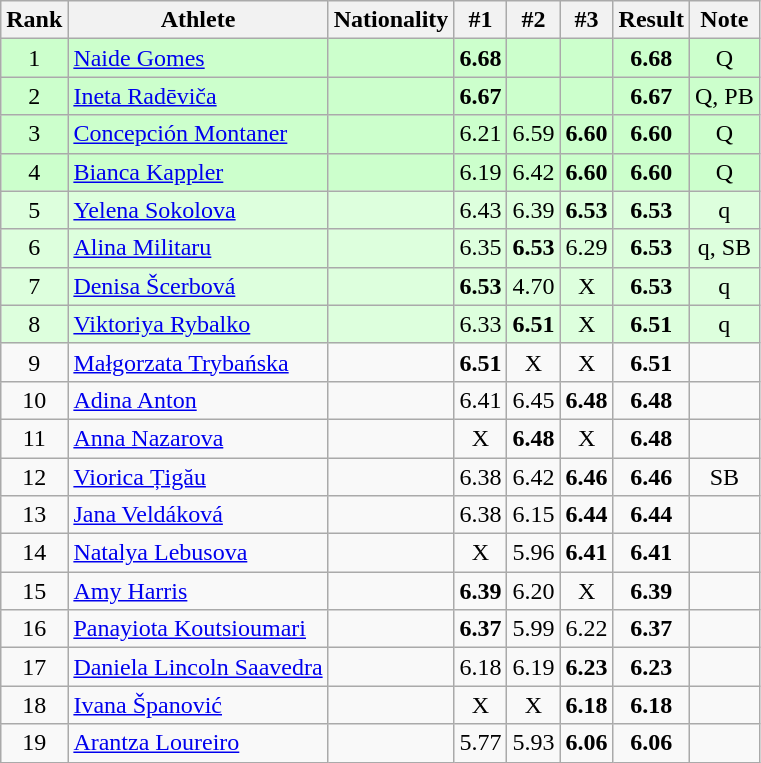<table class="wikitable" style="text-align:center">
<tr>
<th>Rank</th>
<th>Athlete</th>
<th>Nationality</th>
<th>#1</th>
<th>#2</th>
<th>#3</th>
<th>Result</th>
<th>Note</th>
</tr>
<tr bgcolor=ccffcc>
<td>1</td>
<td align=left><a href='#'>Naide Gomes</a></td>
<td align=left></td>
<td><strong>6.68</strong></td>
<td></td>
<td></td>
<td><strong>6.68</strong></td>
<td>Q</td>
</tr>
<tr bgcolor=ccffcc>
<td>2</td>
<td align=left><a href='#'>Ineta Radēviča</a></td>
<td align=left></td>
<td><strong>6.67</strong></td>
<td></td>
<td></td>
<td><strong>6.67</strong></td>
<td>Q, PB</td>
</tr>
<tr bgcolor=ccffcc>
<td>3</td>
<td align=left><a href='#'>Concepción Montaner</a></td>
<td align=left></td>
<td>6.21</td>
<td>6.59</td>
<td><strong>6.60</strong></td>
<td><strong>6.60</strong></td>
<td>Q</td>
</tr>
<tr bgcolor=ccffcc>
<td>4</td>
<td align=left><a href='#'>Bianca Kappler</a></td>
<td align=left></td>
<td>6.19</td>
<td>6.42</td>
<td><strong>6.60</strong></td>
<td><strong>6.60</strong></td>
<td>Q</td>
</tr>
<tr bgcolor=ddffdd>
<td>5</td>
<td align=left><a href='#'>Yelena Sokolova</a></td>
<td align=left></td>
<td>6.43</td>
<td>6.39</td>
<td><strong>6.53</strong></td>
<td><strong>6.53</strong></td>
<td>q</td>
</tr>
<tr bgcolor=ddffdd>
<td>6</td>
<td align=left><a href='#'>Alina Militaru</a></td>
<td align=left></td>
<td>6.35</td>
<td><strong>6.53</strong></td>
<td>6.29</td>
<td><strong>6.53</strong></td>
<td>q, SB</td>
</tr>
<tr bgcolor=ddffdd>
<td>7</td>
<td align=left><a href='#'>Denisa Šcerbová</a></td>
<td align=left></td>
<td><strong>6.53</strong></td>
<td>4.70</td>
<td>X</td>
<td><strong>6.53</strong></td>
<td>q</td>
</tr>
<tr bgcolor=ddffdd>
<td>8</td>
<td align=left><a href='#'>Viktoriya Rybalko</a></td>
<td align=left></td>
<td>6.33</td>
<td><strong>6.51</strong></td>
<td>X</td>
<td><strong>6.51</strong></td>
<td>q</td>
</tr>
<tr>
<td>9</td>
<td align=left><a href='#'>Małgorzata Trybańska</a></td>
<td align=left></td>
<td><strong>6.51</strong></td>
<td>X</td>
<td>X</td>
<td><strong>6.51</strong></td>
<td></td>
</tr>
<tr>
<td>10</td>
<td align=left><a href='#'>Adina Anton</a></td>
<td align=left></td>
<td>6.41</td>
<td>6.45</td>
<td><strong>6.48</strong></td>
<td><strong>6.48</strong></td>
<td></td>
</tr>
<tr>
<td>11</td>
<td align=left><a href='#'>Anna Nazarova</a></td>
<td align=left></td>
<td>X</td>
<td><strong>6.48</strong></td>
<td>X</td>
<td><strong>6.48</strong></td>
<td></td>
</tr>
<tr>
<td>12</td>
<td align=left><a href='#'>Viorica Țigău</a></td>
<td align=left></td>
<td>6.38</td>
<td>6.42</td>
<td><strong>6.46</strong></td>
<td><strong>6.46</strong></td>
<td>SB</td>
</tr>
<tr>
<td>13</td>
<td align=left><a href='#'>Jana Veldáková</a></td>
<td align=left></td>
<td>6.38</td>
<td>6.15</td>
<td><strong>6.44</strong></td>
<td><strong>6.44</strong></td>
<td></td>
</tr>
<tr>
<td>14</td>
<td align=left><a href='#'>Natalya Lebusova</a></td>
<td align=left></td>
<td>X</td>
<td>5.96</td>
<td><strong>6.41</strong></td>
<td><strong>6.41</strong></td>
<td></td>
</tr>
<tr>
<td>15</td>
<td align=left><a href='#'>Amy Harris</a></td>
<td align=left></td>
<td><strong>6.39</strong></td>
<td>6.20</td>
<td>X</td>
<td><strong>6.39</strong></td>
<td></td>
</tr>
<tr>
<td>16</td>
<td align=left><a href='#'>Panayiota Koutsioumari</a></td>
<td align=left></td>
<td><strong>6.37</strong></td>
<td>5.99</td>
<td>6.22</td>
<td><strong>6.37</strong></td>
<td></td>
</tr>
<tr>
<td>17</td>
<td align=left><a href='#'>Daniela Lincoln Saavedra</a></td>
<td align=left></td>
<td>6.18</td>
<td>6.19</td>
<td><strong>6.23</strong></td>
<td><strong>6.23</strong></td>
<td></td>
</tr>
<tr>
<td>18</td>
<td align=left><a href='#'>Ivana Španović</a></td>
<td align=left></td>
<td>X</td>
<td>X</td>
<td><strong>6.18</strong></td>
<td><strong>6.18</strong></td>
<td></td>
</tr>
<tr>
<td>19</td>
<td align=left><a href='#'>Arantza Loureiro</a></td>
<td align=left></td>
<td>5.77</td>
<td>5.93</td>
<td><strong>6.06</strong></td>
<td><strong>6.06</strong></td>
<td></td>
</tr>
</table>
